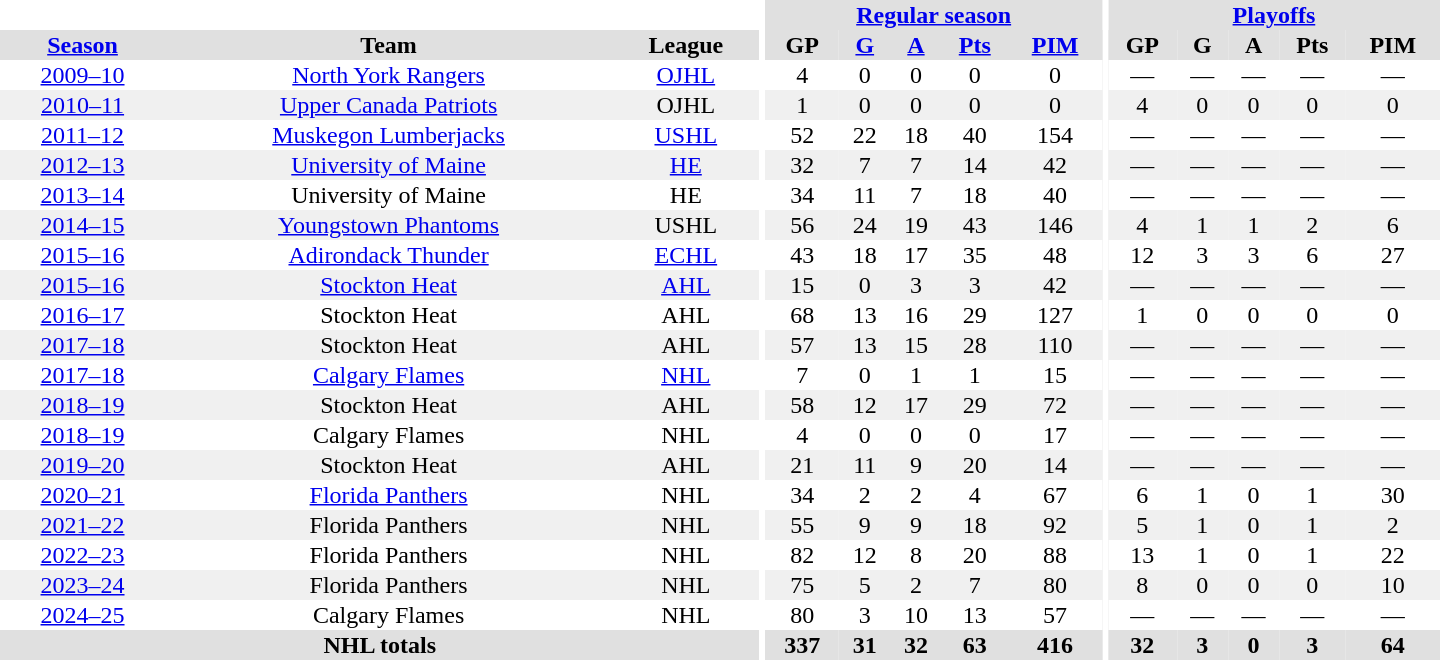<table border="0" cellpadding="1" cellspacing="0" style="text-align:center; width:60em">
<tr bgcolor="#e0e0e0">
<th colspan="3" bgcolor="#ffffff"></th>
<th rowspan="99" bgcolor="#ffffff"></th>
<th colspan="5"><a href='#'>Regular season</a></th>
<th rowspan="99" bgcolor="#ffffff"></th>
<th colspan="5"><a href='#'>Playoffs</a></th>
</tr>
<tr bgcolor="#e0e0e0">
<th><a href='#'>Season</a></th>
<th>Team</th>
<th>League</th>
<th>GP</th>
<th><a href='#'>G</a></th>
<th><a href='#'>A</a></th>
<th><a href='#'>Pts</a></th>
<th><a href='#'>PIM</a></th>
<th>GP</th>
<th>G</th>
<th>A</th>
<th>Pts</th>
<th>PIM</th>
</tr>
<tr>
<td><a href='#'>2009–10</a></td>
<td><a href='#'>North York Rangers</a></td>
<td><a href='#'>OJHL</a></td>
<td>4</td>
<td>0</td>
<td>0</td>
<td>0</td>
<td>0</td>
<td>—</td>
<td>—</td>
<td>—</td>
<td>—</td>
<td>—</td>
</tr>
<tr bgcolor="#f0f0f0">
<td><a href='#'>2010–11</a></td>
<td><a href='#'>Upper Canada Patriots</a></td>
<td>OJHL</td>
<td>1</td>
<td>0</td>
<td>0</td>
<td>0</td>
<td>0</td>
<td>4</td>
<td>0</td>
<td>0</td>
<td>0</td>
<td>0</td>
</tr>
<tr>
<td><a href='#'>2011–12</a></td>
<td><a href='#'>Muskegon Lumberjacks</a></td>
<td><a href='#'>USHL</a></td>
<td>52</td>
<td>22</td>
<td>18</td>
<td>40</td>
<td>154</td>
<td>—</td>
<td>—</td>
<td>—</td>
<td>—</td>
<td>—</td>
</tr>
<tr bgcolor="#f0f0f0">
<td><a href='#'>2012–13</a></td>
<td><a href='#'>University of Maine</a></td>
<td><a href='#'>HE</a></td>
<td>32</td>
<td>7</td>
<td>7</td>
<td>14</td>
<td>42</td>
<td>—</td>
<td>—</td>
<td>—</td>
<td>—</td>
<td>—</td>
</tr>
<tr>
<td><a href='#'>2013–14</a></td>
<td>University of Maine</td>
<td>HE</td>
<td>34</td>
<td>11</td>
<td>7</td>
<td>18</td>
<td>40</td>
<td>—</td>
<td>—</td>
<td>—</td>
<td>—</td>
<td>—</td>
</tr>
<tr bgcolor="#f0f0f0">
<td><a href='#'>2014–15</a></td>
<td><a href='#'>Youngstown Phantoms</a></td>
<td>USHL</td>
<td>56</td>
<td>24</td>
<td>19</td>
<td>43</td>
<td>146</td>
<td>4</td>
<td>1</td>
<td>1</td>
<td>2</td>
<td>6</td>
</tr>
<tr>
<td><a href='#'>2015–16</a></td>
<td><a href='#'>Adirondack Thunder</a></td>
<td><a href='#'>ECHL</a></td>
<td>43</td>
<td>18</td>
<td>17</td>
<td>35</td>
<td>48</td>
<td>12</td>
<td>3</td>
<td>3</td>
<td>6</td>
<td>27</td>
</tr>
<tr bgcolor="#f0f0f0">
<td><a href='#'>2015–16</a></td>
<td><a href='#'>Stockton Heat</a></td>
<td><a href='#'>AHL</a></td>
<td>15</td>
<td>0</td>
<td>3</td>
<td>3</td>
<td>42</td>
<td>—</td>
<td>—</td>
<td>—</td>
<td>—</td>
<td>—</td>
</tr>
<tr>
<td><a href='#'>2016–17</a></td>
<td>Stockton Heat</td>
<td>AHL</td>
<td>68</td>
<td>13</td>
<td>16</td>
<td>29</td>
<td>127</td>
<td>1</td>
<td>0</td>
<td>0</td>
<td>0</td>
<td>0</td>
</tr>
<tr bgcolor="#f0f0f0">
<td><a href='#'>2017–18</a></td>
<td>Stockton Heat</td>
<td>AHL</td>
<td>57</td>
<td>13</td>
<td>15</td>
<td>28</td>
<td>110</td>
<td>—</td>
<td>—</td>
<td>—</td>
<td>—</td>
<td>—</td>
</tr>
<tr>
<td><a href='#'>2017–18</a></td>
<td><a href='#'>Calgary Flames</a></td>
<td><a href='#'>NHL</a></td>
<td>7</td>
<td>0</td>
<td>1</td>
<td>1</td>
<td>15</td>
<td>—</td>
<td>—</td>
<td>—</td>
<td>—</td>
<td>—</td>
</tr>
<tr bgcolor="#f0f0f0">
<td><a href='#'>2018–19</a></td>
<td>Stockton Heat</td>
<td>AHL</td>
<td>58</td>
<td>12</td>
<td>17</td>
<td>29</td>
<td>72</td>
<td>—</td>
<td>—</td>
<td>—</td>
<td>—</td>
<td>—</td>
</tr>
<tr>
<td><a href='#'>2018–19</a></td>
<td>Calgary Flames</td>
<td>NHL</td>
<td>4</td>
<td>0</td>
<td>0</td>
<td>0</td>
<td>17</td>
<td>—</td>
<td>—</td>
<td>—</td>
<td>—</td>
<td>—</td>
</tr>
<tr bgcolor="#f0f0f0">
<td><a href='#'>2019–20</a></td>
<td>Stockton Heat</td>
<td>AHL</td>
<td>21</td>
<td>11</td>
<td>9</td>
<td>20</td>
<td>14</td>
<td>—</td>
<td>—</td>
<td>—</td>
<td>—</td>
<td>—</td>
</tr>
<tr>
<td><a href='#'>2020–21</a></td>
<td><a href='#'>Florida Panthers</a></td>
<td>NHL</td>
<td>34</td>
<td>2</td>
<td>2</td>
<td>4</td>
<td>67</td>
<td>6</td>
<td>1</td>
<td>0</td>
<td>1</td>
<td>30</td>
</tr>
<tr bgcolor="#f0f0f0">
<td><a href='#'>2021–22</a></td>
<td>Florida Panthers</td>
<td>NHL</td>
<td>55</td>
<td>9</td>
<td>9</td>
<td>18</td>
<td>92</td>
<td>5</td>
<td>1</td>
<td>0</td>
<td>1</td>
<td>2</td>
</tr>
<tr>
<td><a href='#'>2022–23</a></td>
<td>Florida Panthers</td>
<td>NHL</td>
<td>82</td>
<td>12</td>
<td>8</td>
<td>20</td>
<td>88</td>
<td>13</td>
<td>1</td>
<td>0</td>
<td>1</td>
<td>22</td>
</tr>
<tr bgcolor="#f0f0f0">
<td><a href='#'>2023–24</a></td>
<td>Florida Panthers</td>
<td>NHL</td>
<td>75</td>
<td>5</td>
<td>2</td>
<td>7</td>
<td>80</td>
<td>8</td>
<td>0</td>
<td>0</td>
<td>0</td>
<td>10</td>
</tr>
<tr>
<td><a href='#'>2024–25</a></td>
<td>Calgary Flames</td>
<td>NHL</td>
<td>80</td>
<td>3</td>
<td>10</td>
<td>13</td>
<td>57</td>
<td>—</td>
<td>—</td>
<td>—</td>
<td>—</td>
<td>—</td>
</tr>
<tr bgcolor="#e0e0e0">
<th colspan="3">NHL totals</th>
<th>337</th>
<th>31</th>
<th>32</th>
<th>63</th>
<th>416</th>
<th>32</th>
<th>3</th>
<th>0</th>
<th>3</th>
<th>64</th>
</tr>
</table>
